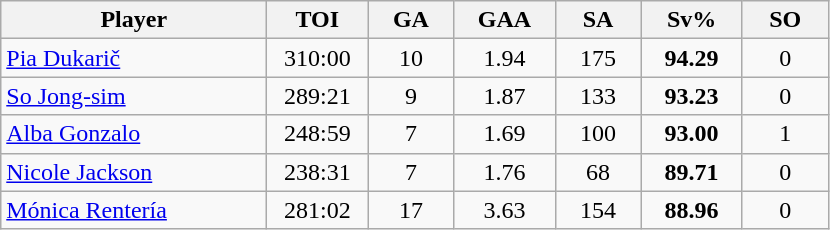<table class="wikitable sortable" style="text-align:center;">
<tr>
<th style="width:170px;">Player</th>
<th style="width:60px;">TOI</th>
<th style="width:50px;">GA</th>
<th style="width:60px;">GAA</th>
<th style="width:50px;">SA</th>
<th style="width:60px;">Sv%</th>
<th style="width:50px;">SO</th>
</tr>
<tr>
<td style="text-align:left;"> <a href='#'>Pia Dukarič</a></td>
<td>310:00</td>
<td>10</td>
<td>1.94</td>
<td>175</td>
<td><strong>94.29</strong></td>
<td>0</td>
</tr>
<tr>
<td style="text-align:left;"> <a href='#'>So Jong-sim</a></td>
<td>289:21</td>
<td>9</td>
<td>1.87</td>
<td>133</td>
<td><strong>93.23</strong></td>
<td>0</td>
</tr>
<tr>
<td style="text-align:left;"> <a href='#'>Alba Gonzalo</a></td>
<td>248:59</td>
<td>7</td>
<td>1.69</td>
<td>100</td>
<td><strong>93.00</strong></td>
<td>1</td>
</tr>
<tr>
<td style="text-align:left;"> <a href='#'>Nicole Jackson</a></td>
<td>238:31</td>
<td>7</td>
<td>1.76</td>
<td>68</td>
<td><strong>89.71</strong></td>
<td>0</td>
</tr>
<tr>
<td style="text-align:left;"> <a href='#'>Mónica Rentería</a></td>
<td>281:02</td>
<td>17</td>
<td>3.63</td>
<td>154</td>
<td><strong>88.96</strong></td>
<td>0</td>
</tr>
</table>
